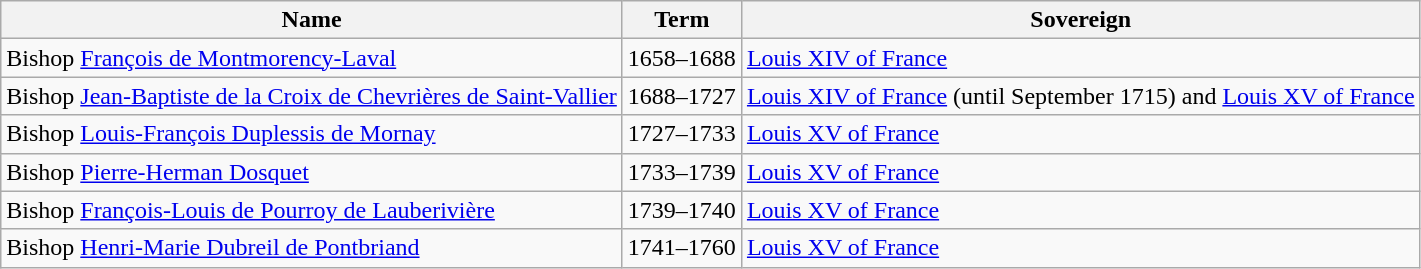<table class="wikitable">
<tr>
<th>Name</th>
<th>Term</th>
<th>Sovereign</th>
</tr>
<tr>
<td>Bishop <a href='#'>François de Montmorency-Laval</a></td>
<td>1658–1688</td>
<td><a href='#'>Louis XIV of France</a></td>
</tr>
<tr>
<td>Bishop <a href='#'>Jean-Baptiste de la Croix de Chevrières de Saint-Vallier</a></td>
<td>1688–1727</td>
<td><a href='#'>Louis XIV of France</a> (until September 1715) and <a href='#'>Louis XV of France</a></td>
</tr>
<tr>
<td>Bishop <a href='#'>Louis-François Duplessis de Mornay</a></td>
<td>1727–1733</td>
<td><a href='#'>Louis XV of France</a></td>
</tr>
<tr>
<td>Bishop <a href='#'>Pierre-Herman Dosquet</a></td>
<td>1733–1739</td>
<td><a href='#'>Louis XV of France</a></td>
</tr>
<tr>
<td>Bishop <a href='#'>François-Louis de Pourroy de Lauberivière</a></td>
<td>1739–1740</td>
<td><a href='#'>Louis XV of France</a></td>
</tr>
<tr>
<td>Bishop <a href='#'>Henri-Marie Dubreil de Pontbriand</a></td>
<td>1741–1760</td>
<td><a href='#'>Louis XV of France</a></td>
</tr>
</table>
